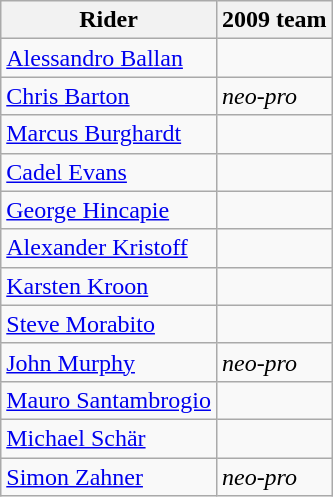<table class="wikitable">
<tr>
<th>Rider</th>
<th>2009 team</th>
</tr>
<tr>
<td><a href='#'>Alessandro Ballan</a></td>
<td></td>
</tr>
<tr>
<td><a href='#'>Chris Barton</a></td>
<td><em>neo-pro</em></td>
</tr>
<tr>
<td><a href='#'>Marcus Burghardt</a></td>
<td></td>
</tr>
<tr>
<td><a href='#'>Cadel Evans</a></td>
<td></td>
</tr>
<tr>
<td><a href='#'>George Hincapie</a></td>
<td></td>
</tr>
<tr>
<td><a href='#'>Alexander Kristoff</a></td>
<td></td>
</tr>
<tr>
<td><a href='#'>Karsten Kroon</a></td>
<td></td>
</tr>
<tr>
<td><a href='#'>Steve Morabito</a></td>
<td></td>
</tr>
<tr>
<td><a href='#'>John Murphy</a></td>
<td><em>neo-pro</em></td>
</tr>
<tr>
<td><a href='#'>Mauro Santambrogio</a></td>
<td></td>
</tr>
<tr>
<td><a href='#'>Michael Schär</a></td>
<td></td>
</tr>
<tr>
<td><a href='#'>Simon Zahner</a></td>
<td><em>neo-pro</em></td>
</tr>
</table>
